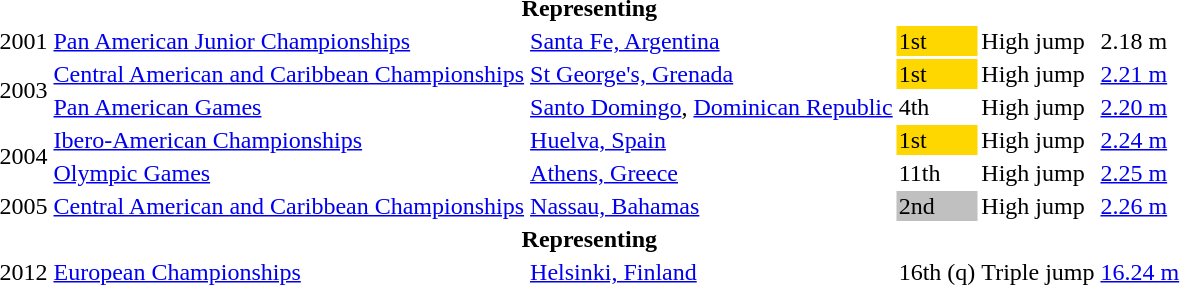<table>
<tr>
<th colspan="6">Representing </th>
</tr>
<tr>
<td>2001</td>
<td><a href='#'>Pan American Junior Championships</a></td>
<td><a href='#'>Santa Fe, Argentina</a></td>
<td bgcolor="gold">1st</td>
<td>High jump</td>
<td>2.18 m</td>
</tr>
<tr>
<td rowspan=2>2003</td>
<td><a href='#'>Central American and Caribbean Championships</a></td>
<td><a href='#'>St George's, Grenada</a></td>
<td bgcolor="gold">1st</td>
<td>High jump</td>
<td><a href='#'>2.21 m</a></td>
</tr>
<tr>
<td><a href='#'>Pan American Games</a></td>
<td><a href='#'>Santo Domingo</a>, <a href='#'>Dominican Republic</a></td>
<td>4th</td>
<td>High jump</td>
<td><a href='#'>2.20 m</a></td>
</tr>
<tr>
<td rowspan=2>2004</td>
<td><a href='#'>Ibero-American Championships</a></td>
<td><a href='#'>Huelva, Spain</a></td>
<td bgcolor="gold">1st</td>
<td>High jump</td>
<td><a href='#'>2.24 m</a></td>
</tr>
<tr>
<td><a href='#'>Olympic Games</a></td>
<td><a href='#'>Athens, Greece</a></td>
<td>11th</td>
<td>High jump</td>
<td><a href='#'>2.25 m</a></td>
</tr>
<tr>
<td>2005</td>
<td><a href='#'>Central American and Caribbean Championships</a></td>
<td><a href='#'>Nassau, Bahamas</a></td>
<td bgcolor="silver">2nd</td>
<td>High jump</td>
<td><a href='#'>2.26 m</a></td>
</tr>
<tr>
<th colspan="6">Representing </th>
</tr>
<tr>
<td>2012</td>
<td><a href='#'>European Championships</a></td>
<td><a href='#'>Helsinki, Finland</a></td>
<td>16th (q)</td>
<td>Triple jump</td>
<td><a href='#'>16.24 m</a></td>
</tr>
</table>
